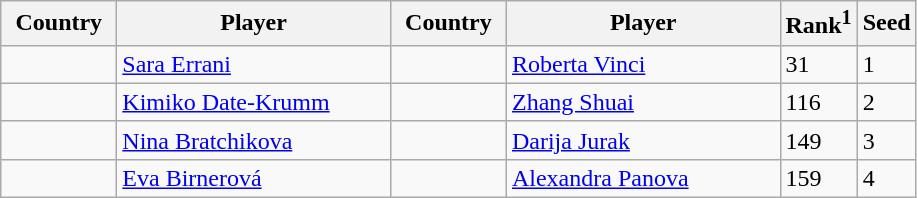<table class="sortable wikitable">
<tr>
<th width="70">Country</th>
<th width="175">Player</th>
<th width="70">Country</th>
<th width="175">Player</th>
<th>Rank<sup>1</sup></th>
<th>Seed</th>
</tr>
<tr>
<td></td>
<td><a href='#'>Sara Errani</a></td>
<td></td>
<td><a href='#'>Roberta Vinci</a></td>
<td>31</td>
<td>1</td>
</tr>
<tr>
<td></td>
<td><a href='#'>Kimiko Date-Krumm</a></td>
<td></td>
<td><a href='#'>Zhang Shuai</a></td>
<td>116</td>
<td>2</td>
</tr>
<tr>
<td></td>
<td><a href='#'>Nina Bratchikova</a></td>
<td></td>
<td><a href='#'>Darija Jurak</a></td>
<td>149</td>
<td>3</td>
</tr>
<tr>
<td></td>
<td><a href='#'>Eva Birnerová</a></td>
<td></td>
<td><a href='#'>Alexandra Panova</a></td>
<td>159</td>
<td>4</td>
</tr>
</table>
